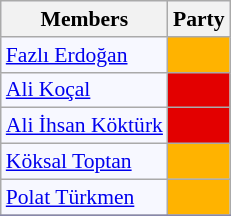<table class=wikitable style="border:1px solid #8888aa; background-color:#f7f8ff; padding:0px; font-size:90%;">
<tr>
<th>Members</th>
<th colspan="2">Party</th>
</tr>
<tr>
<td><a href='#'>Fazlı Erdoğan</a></td>
<td style="background: #ffb300"></td>
</tr>
<tr>
<td><a href='#'>Ali Koçal</a></td>
<td style="background: #e30000"></td>
</tr>
<tr>
<td><a href='#'>Ali İhsan Köktürk</a></td>
<td style="background: #e30000"></td>
</tr>
<tr>
<td><a href='#'>Köksal Toptan</a></td>
<td style="background: #ffb300"></td>
</tr>
<tr>
<td><a href='#'>Polat Türkmen</a></td>
<td style="background: #ffb300"></td>
</tr>
<tr>
</tr>
</table>
